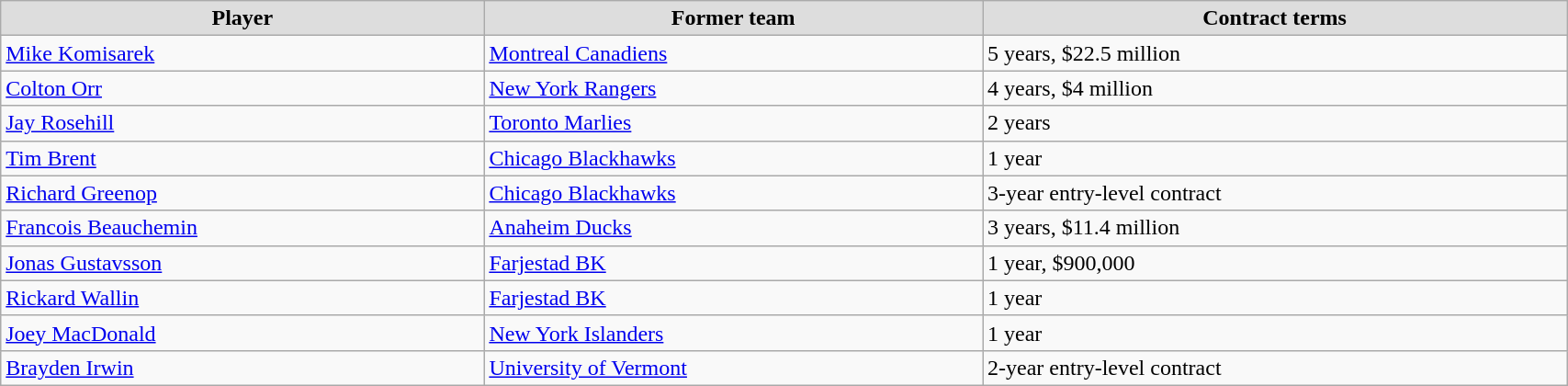<table class="wikitable" width=90%>
<tr align="center"  bgcolor="#dddddd">
<td><strong>Player</strong></td>
<td><strong>Former team</strong></td>
<td><strong>Contract terms</strong></td>
</tr>
<tr>
<td><a href='#'>Mike Komisarek</a></td>
<td><a href='#'>Montreal Canadiens</a></td>
<td>5 years, $22.5 million</td>
</tr>
<tr>
<td><a href='#'>Colton Orr</a></td>
<td><a href='#'>New York Rangers</a></td>
<td>4 years, $4 million</td>
</tr>
<tr>
<td><a href='#'>Jay Rosehill</a></td>
<td><a href='#'>Toronto Marlies</a></td>
<td>2 years</td>
</tr>
<tr>
<td><a href='#'>Tim Brent</a></td>
<td><a href='#'>Chicago Blackhawks</a></td>
<td>1 year</td>
</tr>
<tr>
<td><a href='#'>Richard Greenop</a></td>
<td><a href='#'>Chicago Blackhawks</a></td>
<td>3-year entry-level contract</td>
</tr>
<tr>
<td><a href='#'>Francois Beauchemin</a></td>
<td><a href='#'>Anaheim Ducks</a></td>
<td>3 years, $11.4 million</td>
</tr>
<tr>
<td><a href='#'>Jonas Gustavsson</a></td>
<td><a href='#'>Farjestad BK</a></td>
<td>1 year, $900,000</td>
</tr>
<tr>
<td><a href='#'>Rickard Wallin</a></td>
<td><a href='#'>Farjestad BK</a></td>
<td>1 year</td>
</tr>
<tr>
<td><a href='#'>Joey MacDonald</a></td>
<td><a href='#'>New York Islanders</a></td>
<td>1 year</td>
</tr>
<tr>
<td><a href='#'>Brayden Irwin</a></td>
<td><a href='#'>University of Vermont</a></td>
<td>2-year entry-level contract</td>
</tr>
</table>
